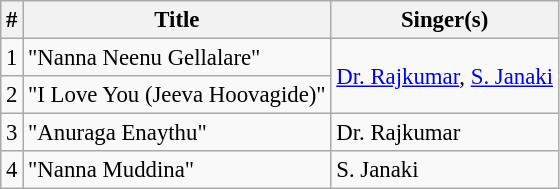<table class="wikitable" style="font-size:95%;">
<tr>
<th>#</th>
<th>Title</th>
<th>Singer(s)</th>
</tr>
<tr>
<td>1</td>
<td>"Nanna Neenu Gellalare"</td>
<td rowspan=2><a href='#'>Dr. Rajkumar</a>, <a href='#'>S. Janaki</a></td>
</tr>
<tr>
<td>2</td>
<td>"I Love You (Jeeva Hoovagide)"</td>
</tr>
<tr>
<td>3</td>
<td>"Anuraga Enaythu"</td>
<td>Dr. Rajkumar</td>
</tr>
<tr>
<td>4</td>
<td>"Nanna Muddina"</td>
<td>S. Janaki</td>
</tr>
</table>
